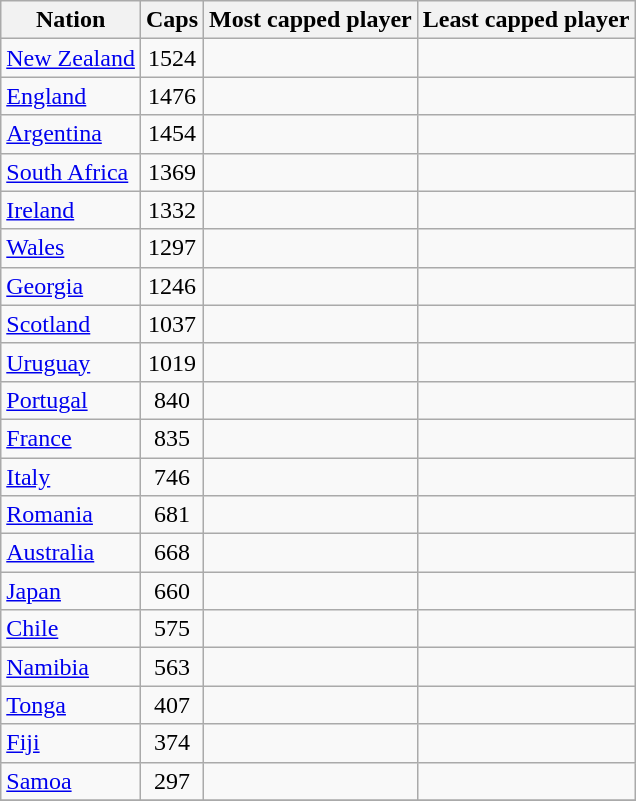<table class="wikitable sortable">
<tr>
<th>Nation</th>
<th>Caps</th>
<th data-sort-type="number">Most capped player</th>
<th data-sort-type="number">Least capped player</th>
</tr>
<tr>
<td> <a href='#'>New Zealand</a></td>
<td align=center>1524</td>
<td></td>
<td></td>
</tr>
<tr>
<td> <a href='#'>England</a></td>
<td align=center>1476</td>
<td></td>
<td></td>
</tr>
<tr>
<td> <a href='#'>Argentina</a></td>
<td align=center>1454</td>
<td></td>
<td></td>
</tr>
<tr>
<td> <a href='#'>South Africa</a></td>
<td align=center>1369</td>
<td></td>
<td></td>
</tr>
<tr>
<td> <a href='#'>Ireland</a></td>
<td align=center>1332</td>
<td></td>
<td></td>
</tr>
<tr>
<td> <a href='#'>Wales</a></td>
<td align=center>1297</td>
<td></td>
<td></td>
</tr>
<tr>
<td> <a href='#'>Georgia</a></td>
<td align=center>1246</td>
<td></td>
<td></td>
</tr>
<tr>
<td> <a href='#'>Scotland</a></td>
<td align=center>1037</td>
<td></td>
<td></td>
</tr>
<tr>
<td> <a href='#'>Uruguay</a></td>
<td align=center>1019</td>
<td></td>
<td></td>
</tr>
<tr>
<td> <a href='#'>Portugal</a></td>
<td align=center>840</td>
<td></td>
<td></td>
</tr>
<tr>
<td> <a href='#'>France</a></td>
<td align=center>835</td>
<td></td>
<td></td>
</tr>
<tr>
<td> <a href='#'>Italy</a></td>
<td align=center>746</td>
<td></td>
<td></td>
</tr>
<tr>
<td> <a href='#'>Romania</a></td>
<td align=center>681</td>
<td></td>
<td></td>
</tr>
<tr>
<td> <a href='#'>Australia</a></td>
<td align=center>668</td>
<td></td>
<td></td>
</tr>
<tr>
<td> <a href='#'>Japan</a></td>
<td align=center>660</td>
<td></td>
<td></td>
</tr>
<tr>
<td> <a href='#'>Chile</a></td>
<td align=center>575</td>
<td></td>
<td></td>
</tr>
<tr>
<td> <a href='#'>Namibia</a></td>
<td align=center>563</td>
<td></td>
<td></td>
</tr>
<tr>
<td> <a href='#'>Tonga</a></td>
<td align=center>407</td>
<td></td>
<td></td>
</tr>
<tr>
<td> <a href='#'>Fiji</a></td>
<td align=center>374</td>
<td></td>
<td></td>
</tr>
<tr>
<td> <a href='#'>Samoa</a></td>
<td align=center>297</td>
<td></td>
<td></td>
</tr>
<tr>
</tr>
</table>
